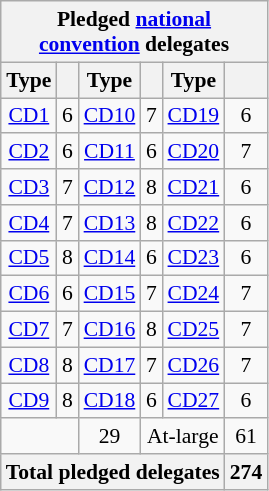<table class="wikitable sortable" style="font-size:90%;text-align:center;float:none;padding:5px;">
<tr>
<th colspan="8">Pledged <a href='#'>national<br>convention</a> delegates</th>
</tr>
<tr>
<th>Type</th>
<th></th>
<th>Type</th>
<th></th>
<th>Type</th>
<th></th>
</tr>
<tr>
<td><a href='#'>CD1</a></td>
<td>6</td>
<td><a href='#'>CD10</a></td>
<td>7</td>
<td><a href='#'>CD19</a></td>
<td>6</td>
</tr>
<tr>
<td><a href='#'>CD2</a></td>
<td>6</td>
<td><a href='#'>CD11</a></td>
<td>6</td>
<td><a href='#'>CD20</a></td>
<td>7</td>
</tr>
<tr>
<td><a href='#'>CD3</a></td>
<td>7</td>
<td><a href='#'>CD12</a></td>
<td>8</td>
<td><a href='#'>CD21</a></td>
<td>6</td>
</tr>
<tr>
<td><a href='#'>CD4</a></td>
<td>7</td>
<td><a href='#'>CD13</a></td>
<td>8</td>
<td><a href='#'>CD22</a></td>
<td>6</td>
</tr>
<tr>
<td><a href='#'>CD5</a></td>
<td>8</td>
<td><a href='#'>CD14</a></td>
<td>6</td>
<td><a href='#'>CD23</a></td>
<td>6</td>
</tr>
<tr>
<td><a href='#'>CD6</a></td>
<td>6</td>
<td><a href='#'>CD15</a></td>
<td>7</td>
<td><a href='#'>CD24</a></td>
<td>7</td>
</tr>
<tr>
<td><a href='#'>CD7</a></td>
<td>7</td>
<td><a href='#'>CD16</a></td>
<td>8</td>
<td><a href='#'>CD25</a></td>
<td>7</td>
</tr>
<tr>
<td><a href='#'>CD8</a></td>
<td>8</td>
<td><a href='#'>CD17</a></td>
<td>7</td>
<td><a href='#'>CD26</a></td>
<td>7</td>
</tr>
<tr>
<td><a href='#'>CD9</a></td>
<td>8</td>
<td><a href='#'>CD18</a></td>
<td>6</td>
<td><a href='#'>CD27</a></td>
<td>6</td>
</tr>
<tr>
<td colspan="2"></td>
<td>29</td>
<td colspan="2">At-large</td>
<td>61</td>
</tr>
<tr>
<th colspan="5">Total pledged delegates</th>
<th>274</th>
</tr>
</table>
